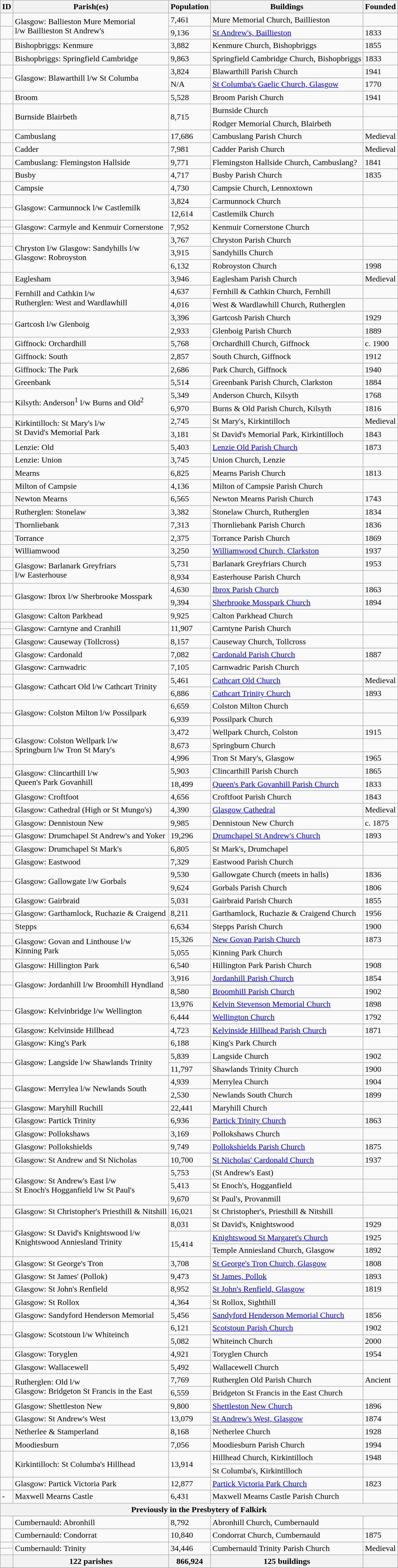<table class="wikitable">
<tr>
<th>ID</th>
<th>Parish(es)</th>
<th>Population</th>
<th>Buildings</th>
<th>Founded</th>
</tr>
<tr>
<td></td>
<td rowspan="2">Glasgow: Ballieston Mure Memorial<br>l/w Baillieston St Andrew's</td>
<td>7,461</td>
<td>Mure Memorial Church, Baillieston</td>
<td></td>
</tr>
<tr>
<td></td>
<td>9,136</td>
<td><a href='#'>St Andrew's, Baillieston</a></td>
<td>1833</td>
</tr>
<tr>
<td></td>
<td>Bishopbriggs: Kenmure</td>
<td>3,882</td>
<td>Kenmure Church, Bishopbriggs</td>
<td>1855</td>
</tr>
<tr>
<td></td>
<td>Bishopbriggs: Springfield Cambridge</td>
<td>9,863</td>
<td>Springfield Cambridge Church, Bishopbriggs</td>
<td>1833</td>
</tr>
<tr>
<td></td>
<td rowspan="2">Glasgow: Blawarthill l/w St Columba</td>
<td>3,824</td>
<td>Blawarthill Parish Church</td>
<td>1941</td>
</tr>
<tr>
<td></td>
<td>N/A</td>
<td><a href='#'>St Columba's Gaelic Church, Glasgow</a></td>
<td>1770</td>
</tr>
<tr>
<td></td>
<td>Broom</td>
<td>5,528</td>
<td>Broom Parish Church</td>
<td>1941</td>
</tr>
<tr>
<td rowspan="2"></td>
<td rowspan="2">Burnside Blairbeth</td>
<td rowspan="2">8,715</td>
<td>Burnside Church</td>
<td></td>
</tr>
<tr>
<td>Rodger Memorial Church, Blairbeth</td>
<td></td>
</tr>
<tr>
<td></td>
<td>Cambuslang</td>
<td>17,686</td>
<td>Cambuslang Parish Church</td>
<td>Medieval</td>
</tr>
<tr>
<td></td>
<td>Cadder</td>
<td>7,981</td>
<td>Cadder Parish Church</td>
<td>Medieval</td>
</tr>
<tr>
<td></td>
<td>Cambuslang: Flemingston Hallside</td>
<td>9,771</td>
<td>Flemingston Hallside Church, Cambuslang?</td>
<td>1841</td>
</tr>
<tr>
<td></td>
<td>Busby</td>
<td>4,717</td>
<td>Busby Parish Church</td>
<td>1835</td>
</tr>
<tr>
<td></td>
<td>Campsie</td>
<td>4,730</td>
<td>Campsie Church, Lennoxtown</td>
<td></td>
</tr>
<tr>
<td></td>
<td rowspan="2">Glasgow: Carmunnock l/w Castlemilk</td>
<td>3,824</td>
<td>Carmunnock Church</td>
<td></td>
</tr>
<tr>
<td></td>
<td>12,614</td>
<td>Castlemilk Church</td>
<td></td>
</tr>
<tr>
<td></td>
<td rowspan="2">Glasgow: Carmyle and Kenmuir Cornerstone</td>
<td rowspan="2">7,952</td>
<td rowspan="2">Kenmuir Cornerstone Church</td>
<td rowspan="2"></td>
</tr>
<tr>
<td></td>
</tr>
<tr>
<td></td>
<td rowspan="3">Chryston l/w Glasgow: Sandyhills l/w<br>Glasgow: Robroyston</td>
<td>3,767</td>
<td>Chryston Parish Church</td>
<td></td>
</tr>
<tr>
<td></td>
<td>3,915</td>
<td>Sandyhills Church</td>
<td></td>
</tr>
<tr>
<td></td>
<td>6,132</td>
<td>Robroyston Church</td>
<td>1998</td>
</tr>
<tr>
<td></td>
<td>Eaglesham</td>
<td>3,946</td>
<td>Eaglesham Parish Church</td>
<td>Medieval</td>
</tr>
<tr>
<td></td>
<td rowspan="2">Fernhill and Cathkin l/w<br>Rutherglen: West and Wardlawhill</td>
<td>4,637</td>
<td>Fernhill & Cathkin Church, Fernhill</td>
<td></td>
</tr>
<tr>
<td></td>
<td>4,016</td>
<td>West & Wardlawhill Church, Rutherglen</td>
<td></td>
</tr>
<tr>
<td></td>
<td rowspan="2">Gartcosh l/w Glenboig</td>
<td>3,396</td>
<td>Gartcosh Parish Church</td>
<td>1929</td>
</tr>
<tr>
<td></td>
<td>2,933</td>
<td>Glenboig Parish Church</td>
<td>1889</td>
</tr>
<tr>
<td></td>
<td>Giffnock: Orchardhill</td>
<td>5,768</td>
<td>Orchardhill Church, Giffnock</td>
<td>c. 1900</td>
</tr>
<tr>
<td></td>
<td>Giffnock: South</td>
<td>2,857</td>
<td>South Church, Giffnock</td>
<td>1912</td>
</tr>
<tr>
<td></td>
<td>Giffnock: The Park</td>
<td>2,686</td>
<td>Park Church, Giffnock</td>
<td>1940</td>
</tr>
<tr>
<td></td>
<td>Greenbank</td>
<td>5,514</td>
<td>Greenbank Parish Church, Clarkston</td>
<td>1884</td>
</tr>
<tr>
<td></td>
<td rowspan="2">Kilsyth: Anderson<sup>1</sup> l/w Burns and Old<sup>2</sup></td>
<td>5,349</td>
<td>Anderson Church, Kilsyth</td>
<td>1768</td>
</tr>
<tr>
<td></td>
<td>6,970</td>
<td>Burns & Old Parish Church, Kilsyth</td>
<td>1816</td>
</tr>
<tr>
<td></td>
<td rowspan="2">Kirkintilloch: St Mary's l/w<br>St David's Memorial Park</td>
<td>2,745</td>
<td>St Mary's, Kirkintilloch</td>
<td>Medieval</td>
</tr>
<tr>
<td></td>
<td>3,181</td>
<td>St David's Memorial Park, Kirkintilloch</td>
<td>1843</td>
</tr>
<tr>
<td></td>
<td>Lenzie: Old</td>
<td>5,403</td>
<td><a href='#'>Lenzie Old Parish Church</a></td>
<td>1873</td>
</tr>
<tr>
<td></td>
<td>Lenzie: Union</td>
<td>3,745</td>
<td>Union Church, Lenzie</td>
<td></td>
</tr>
<tr>
<td></td>
<td>Mearns</td>
<td>6,825</td>
<td>Mearns Parish Church</td>
<td>1813</td>
</tr>
<tr>
<td></td>
<td>Milton of Campsie</td>
<td>4,136</td>
<td>Milton of Campsie Parish Church</td>
<td></td>
</tr>
<tr>
<td></td>
<td>Newton Mearns</td>
<td>6,565</td>
<td>Newton Mearns Parish Church</td>
<td>1743</td>
</tr>
<tr>
<td></td>
<td>Rutherglen: Stonelaw</td>
<td>3,382</td>
<td>Stonelaw Church, Rutherglen</td>
<td>1834</td>
</tr>
<tr>
<td></td>
<td>Thornliebank</td>
<td>7,313</td>
<td>Thornliebank Parish Church</td>
<td>1836</td>
</tr>
<tr>
<td></td>
<td>Torrance</td>
<td>2,375</td>
<td>Torrance Parish Church</td>
<td>1869</td>
</tr>
<tr>
<td></td>
<td>Williamwood</td>
<td>3,250</td>
<td><a href='#'>Williamwood Church, Clarkston</a></td>
<td>1937</td>
</tr>
<tr>
<td></td>
<td rowspan="2">Glasgow: Barlanark Greyfriars<br>l/w Easterhouse</td>
<td>5,731</td>
<td>Barlanark Greyfriars Church</td>
<td>1953</td>
</tr>
<tr>
<td></td>
<td>8,934</td>
<td>Easterhouse Parish Church</td>
<td></td>
</tr>
<tr>
<td></td>
<td rowspan="2">Glasgow: Ibrox l/w Sherbrooke Mosspark</td>
<td>4,630</td>
<td><a href='#'>Ibrox Parish Church</a></td>
<td>1863</td>
</tr>
<tr>
<td></td>
<td>9,394</td>
<td><a href='#'>Sherbrooke Mosspark Church</a></td>
<td>1894</td>
</tr>
<tr>
<td></td>
<td>Glasgow: Calton Parkhead</td>
<td>9,925</td>
<td>Calton Parkhead Church</td>
<td></td>
</tr>
<tr>
<td></td>
<td rowspan="2">Glasgow: Carntyne and Cranhill</td>
<td rowspan="2">11,907</td>
<td rowspan="2">Carntyne Parish Church</td>
<td rowspan="2"></td>
</tr>
<tr>
<td></td>
</tr>
<tr>
<td></td>
<td>Glasgow: Causeway (Tollcross)</td>
<td>8,157</td>
<td>Causeway Church, Tollcross</td>
<td></td>
</tr>
<tr>
<td></td>
<td>Glasgow: Cardonald</td>
<td>7,082</td>
<td><a href='#'>Cardonald Parish Church</a></td>
<td>1887</td>
</tr>
<tr>
<td></td>
<td>Glasgow: Carnwadric</td>
<td>7,105</td>
<td>Carnwadric Parish Church</td>
<td></td>
</tr>
<tr>
<td></td>
<td rowspan="2">Glasgow: Cathcart Old l/w Cathcart Trinity</td>
<td>5,461</td>
<td><a href='#'>Cathcart Old Church</a></td>
<td>Medieval</td>
</tr>
<tr>
<td></td>
<td>6,886</td>
<td><a href='#'>Cathcart Trinity Church</a></td>
<td>1893</td>
</tr>
<tr>
<td></td>
<td rowspan="2">Glasgow: Colston Milton l/w Possilpark</td>
<td>6,659</td>
<td>Colston Milton Church</td>
<td></td>
</tr>
<tr>
<td></td>
<td>6,939</td>
<td>Possilpark Church</td>
<td></td>
</tr>
<tr>
<td></td>
<td rowspan="3">Glasgow: Colston Wellpark l/w<br>Springburn l/w Tron St Mary's</td>
<td>3,472</td>
<td>Wellpark Church, Colston</td>
<td>1915</td>
</tr>
<tr>
<td></td>
<td>8,673</td>
<td>Springburn Church</td>
<td></td>
</tr>
<tr>
<td></td>
<td>4,996</td>
<td>Tron St Mary's, Glasgow</td>
<td>1965</td>
</tr>
<tr>
<td></td>
<td rowspan="2">Glasgow: Clincarthill l/w<br>Queen's Park Govanhill</td>
<td>5,903</td>
<td>Clincarthill Parish Church</td>
<td>1865</td>
</tr>
<tr>
<td></td>
<td>18,499</td>
<td><a href='#'>Queen's Park Govanhill Parish Church</a></td>
<td>1833</td>
</tr>
<tr>
<td></td>
<td>Glasgow: Croftfoot</td>
<td>4,656</td>
<td>Croftfoot Parish Church</td>
<td>1843</td>
</tr>
<tr>
<td></td>
<td>Glasgow: Cathedral (High or St Mungo's)</td>
<td>4,390</td>
<td><a href='#'>Glasgow Cathedral</a></td>
<td>Medieval</td>
</tr>
<tr>
<td></td>
<td>Glasgow: Dennistoun New</td>
<td>9,985</td>
<td>Dennistoun New Church</td>
<td>c. 1875</td>
</tr>
<tr>
<td></td>
<td rowspan="2">Glasgow: Drumchapel St Andrew's and Yoker</td>
<td rowspan="2">19,296</td>
<td rowspan="2"><a href='#'>Drumchapel St Andrew's Church</a></td>
<td rowspan="2">1893</td>
</tr>
<tr>
<td></td>
</tr>
<tr>
<td></td>
<td>Glasgow: Drumchapel St Mark's</td>
<td>6,805</td>
<td>St Mark's, Drumchapel</td>
<td></td>
</tr>
<tr>
<td></td>
<td>Glasgow: Eastwood</td>
<td>7,329</td>
<td>Eastwood Parish Church</td>
<td></td>
</tr>
<tr>
<td></td>
<td rowspan="2">Glasgow: Gallowgate l/w Gorbals</td>
<td>9,530</td>
<td>Gallowgate Church (meets in halls)</td>
<td>1836</td>
</tr>
<tr>
<td></td>
<td>9,624</td>
<td>Gorbals Parish Church</td>
<td>1806</td>
</tr>
<tr>
<td></td>
<td>Glasgow: Gairbraid</td>
<td>5,031</td>
<td>Gairbraid Parish Church</td>
<td>1855</td>
</tr>
<tr>
<td></td>
<td rowspan="2">Glasgow: Garthamlock, Ruchazie & Craigend</td>
<td rowspan="2">8,211</td>
<td rowspan="2">Garthamlock, Ruchazie & Craigend Church</td>
<td rowspan="2">1956</td>
</tr>
<tr>
<td></td>
</tr>
<tr>
<td></td>
<td>Stepps</td>
<td>6,634</td>
<td>Stepps Parish Church</td>
<td>1900</td>
</tr>
<tr>
<td></td>
<td rowspan="2">Glasgow: Govan and Linthouse l/w<br>Kinning Park</td>
<td>15,326</td>
<td><a href='#'>New Govan Parish Church</a></td>
<td>1873</td>
</tr>
<tr>
<td></td>
<td>5,055</td>
<td>Kinning Park Church</td>
<td></td>
</tr>
<tr>
<td></td>
<td>Glasgow: Hillington Park</td>
<td>6,540</td>
<td>Hillington Park Parish Church</td>
<td>1908</td>
</tr>
<tr>
<td></td>
<td rowspan="2">Glasgow: Jordanhill l/w Broomhill Hyndland</td>
<td>3,916</td>
<td><a href='#'>Jordanhill Parish Church</a></td>
<td>1854</td>
</tr>
<tr>
<td></td>
<td>8,580</td>
<td><a href='#'>Broomhill Parish Church</a></td>
<td>1902</td>
</tr>
<tr>
<td></td>
<td rowspan="2">Glasgow: Kelvinbridge l/w Wellington</td>
<td>13,976</td>
<td><a href='#'>Kelvin Stevenson Memorial Church</a></td>
<td>1898</td>
</tr>
<tr>
<td></td>
<td>6,444</td>
<td><a href='#'>Wellington Church</a></td>
<td>1792</td>
</tr>
<tr>
<td></td>
<td>Glasgow: Kelvinside Hillhead</td>
<td>4,723</td>
<td><a href='#'>Kelvinside Hillhead Parish Church</a></td>
<td>1871</td>
</tr>
<tr>
<td></td>
<td>Glasgow: King's Park</td>
<td>6,188</td>
<td>King's Park Church</td>
<td></td>
</tr>
<tr>
<td></td>
<td rowspan="2">Glasgow: Langside l/w Shawlands Trinity</td>
<td>5,839</td>
<td>Langside Church</td>
<td>1902</td>
</tr>
<tr>
<td></td>
<td>11,797</td>
<td>Shawlands Trinity Church</td>
<td>1900</td>
</tr>
<tr>
<td></td>
<td rowspan="2">Glasgow: Merrylea l/w Newlands South</td>
<td>4,939</td>
<td>Merrylea Church</td>
<td>1904</td>
</tr>
<tr>
<td></td>
<td>2,530</td>
<td>Newlands South Church</td>
<td>1899</td>
</tr>
<tr>
<td></td>
<td rowspan="2">Glasgow: Maryhill Ruchill</td>
<td rowspan="2">22,441</td>
<td rowspan="2">Maryhill Church</td>
<td rowspan="2"></td>
</tr>
<tr>
<td></td>
</tr>
<tr>
<td></td>
<td>Glasgow: Partick Trinity</td>
<td>6,936</td>
<td><a href='#'>Partick Trinity Church</a></td>
<td>1863</td>
</tr>
<tr>
<td></td>
<td>Glasgow: Pollokshaws</td>
<td>3,169</td>
<td>Pollokshaws Church</td>
<td></td>
</tr>
<tr>
<td></td>
<td>Glasgow: Pollokshields</td>
<td>9,749</td>
<td><a href='#'>Pollokshields Parish Church</a></td>
<td>1875</td>
</tr>
<tr>
<td></td>
<td>Glasgow: St Andrew and St Nicholas</td>
<td>10,700</td>
<td><a href='#'>St Nicholas' Cardonald Church</a></td>
<td>1937</td>
</tr>
<tr>
<td></td>
<td rowspan="3">Glasgow: St Andrew's East l/w<br>St Enoch's Hogganfield l/w St Paul's</td>
<td>5,753</td>
<td>(St Andrew's East)</td>
</tr>
<tr>
<td></td>
<td>5,413</td>
<td>St Enoch's, Hogganfield</td>
<td></td>
</tr>
<tr>
<td></td>
<td>9,670</td>
<td>St Paul's, Provanmill</td>
<td></td>
</tr>
<tr>
<td></td>
<td>Glasgow: St Christopher's Priesthill & Nitshill</td>
<td>16,021</td>
<td>St Christopher's, Priesthill & Nitshill</td>
<td></td>
</tr>
<tr>
<td></td>
<td rowspan="3">Glasgow: St David's Knightswood l/w<br>Knightswood Anniesland Trinity</td>
<td>8,031</td>
<td>St David's, Knightswood</td>
<td>1929</td>
</tr>
<tr>
<td rowspan="2"></td>
<td rowspan="2">15,414</td>
<td><a href='#'>Knightswood St Margaret's Church</a></td>
<td>1925</td>
</tr>
<tr>
<td>Temple Anniesland Church, Glasgow</td>
<td>1892</td>
</tr>
<tr>
<td></td>
<td>Glasgow: St George's Tron</td>
<td>3,708</td>
<td><a href='#'>St George's Tron Church, Glasgow</a></td>
<td>1808</td>
</tr>
<tr>
<td></td>
<td>Glasgow: St James' (Pollok)</td>
<td>9,473</td>
<td><a href='#'>St James, Pollok</a></td>
<td>1893</td>
</tr>
<tr>
<td></td>
<td>Glasgow: St John's Renfield</td>
<td>8,952</td>
<td><a href='#'>St John's Renfield, Glasgow</a></td>
<td>1819</td>
</tr>
<tr>
<td></td>
<td>Glasgow: St Rollox</td>
<td>4,364</td>
<td>St Rollox, Sighthill</td>
<td></td>
</tr>
<tr>
<td></td>
<td>Glasgow: Sandyford Henderson Memorial</td>
<td>5,456</td>
<td><a href='#'>Sandyford Henderson Memorial Church</a></td>
<td>1856</td>
</tr>
<tr>
<td></td>
<td rowspan="2">Glasgow: Scotstoun l/w Whiteinch</td>
<td>6,121</td>
<td><a href='#'>Scotstoun Parish Church</a></td>
<td>1902</td>
</tr>
<tr>
<td></td>
<td>5,082</td>
<td>Whiteinch Church</td>
<td>2000</td>
</tr>
<tr>
<td></td>
<td>Glasgow: Toryglen</td>
<td>4,921</td>
<td>Toryglen Church</td>
<td>1954</td>
</tr>
<tr>
<td></td>
<td>Glasgow: Wallacewell</td>
<td>5,492</td>
<td>Wallacewell Church</td>
<td></td>
</tr>
<tr>
<td></td>
<td rowspan="2">Rutherglen: Old l/w<br>Glasgow: Bridgeton St Francis in the East</td>
<td>7,769</td>
<td>Rutherglen Old Parish Church</td>
<td>Ancient</td>
</tr>
<tr>
<td></td>
<td>6,559</td>
<td>Bridgeton St Francis in the East Church</td>
<td></td>
</tr>
<tr>
<td></td>
<td>Glasgow: Shettleston New</td>
<td>9,800</td>
<td><a href='#'>Shettleston New Church</a></td>
<td>1896</td>
</tr>
<tr>
<td></td>
<td>Glasgow: St Andrew's West</td>
<td>13,079</td>
<td><a href='#'>St Andrew's West, Glasgow</a></td>
<td>1874</td>
</tr>
<tr>
<td></td>
<td>Netherlee & Stamperland</td>
<td>8,168</td>
<td>Netherlee Church</td>
<td>1928</td>
</tr>
<tr>
<td></td>
<td>Moodiesburn</td>
<td>7,056</td>
<td>Moodiesburn Parish Church</td>
<td>1994</td>
</tr>
<tr>
<td rowspan="2"></td>
<td rowspan="2">Kirkintilloch: St Columba's Hillhead</td>
<td rowspan="2">13,914</td>
<td>Hillhead Church, Kirkintilloch</td>
<td>1948</td>
</tr>
<tr>
<td>St Columba's, Kirkintilloch</td>
<td></td>
</tr>
<tr>
<td></td>
<td>Glasgow: Partick Victoria Park</td>
<td>12,877</td>
<td><a href='#'>Partick Victoria Park Church</a></td>
<td>1823</td>
</tr>
<tr>
<td>-</td>
<td>Maxwell Mearns Castle</td>
<td>6,431</td>
<td>Maxwell Mearns Castle Parish Church</td>
<td></td>
</tr>
<tr>
<th colspan="5">Previously in the Presbytery of Falkirk</th>
</tr>
<tr>
<td></td>
<td>Cumbernauld: Abronhill</td>
<td>8,792</td>
<td>Abronhill Church, Cumbernauld</td>
<td></td>
</tr>
<tr>
<td></td>
<td>Cumbernauld: Condorrat</td>
<td>10,840</td>
<td>Condorrat Church, Cumbernauld</td>
<td>1875</td>
</tr>
<tr>
<td></td>
<td rowspan="2">Cumbernauld: Trinity</td>
<td rowspan="2">34,446</td>
<td rowspan="2">Cumbernauld Trinity Parish Church</td>
<td rowspan="2">Medieval</td>
</tr>
<tr>
<td></td>
</tr>
<tr>
<th></th>
<th>122 parishes</th>
<th>866,924</th>
<th>125 buildings</th>
<th></th>
</tr>
</table>
